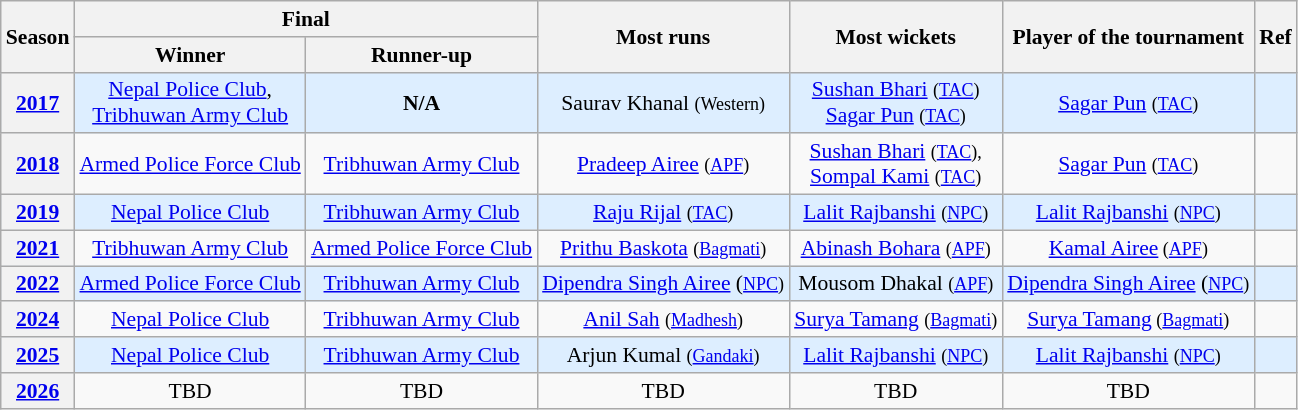<table class="wikitable sortable" style="font-size:90%; text-align: center;">
<tr>
<th rowspan="2">Season</th>
<th colspan="2">Final</th>
<th rowspan="2">Most runs</th>
<th rowspan="2">Most wickets</th>
<th rowspan="2">Player of the tournament</th>
<th rowspan="2">Ref</th>
</tr>
<tr>
<th>Winner</th>
<th>Runner-up</th>
</tr>
<tr style="background:#ddeeff">
<th><a href='#'>2017</a></th>
<td><a href='#'>Nepal Police Club</a>,<br><a href='#'>Tribhuwan Army Club</a></td>
<td><strong>N/A</strong></td>
<td>Saurav Khanal <small>(Western)</small></td>
<td><a href='#'>Sushan Bhari</a> <small>(<a href='#'>TAC</a>)</small><br><a href='#'>Sagar Pun</a> <small>(<a href='#'>TAC</a>)</small></td>
<td><a href='#'>Sagar Pun</a> <small>(<a href='#'>TAC</a>)</small></td>
<td></td>
</tr>
<tr>
<th><a href='#'>2018</a></th>
<td><a href='#'>Armed Police Force Club</a></td>
<td><a href='#'>Tribhuwan Army Club</a></td>
<td><a href='#'>Pradeep Airee</a> <small>(<a href='#'>APF</a>)</small></td>
<td><a href='#'>Sushan Bhari</a> <small>(<a href='#'>TAC</a>),</small><br><a href='#'>Sompal Kami</a> <small>(<a href='#'>TAC</a>)</small></td>
<td><a href='#'>Sagar Pun</a> <small>(<a href='#'>TAC</a>)</small></td>
<td></td>
</tr>
<tr style="background:#ddeeff">
<th><a href='#'>2019</a></th>
<td><a href='#'>Nepal Police Club</a></td>
<td><a href='#'>Tribhuwan Army Club</a></td>
<td><a href='#'>Raju Rijal</a> <small>(<a href='#'>TAC</a>)</small></td>
<td><a href='#'>Lalit Rajbanshi</a> <small>(<a href='#'>NPC</a>)</small></td>
<td><a href='#'>Lalit Rajbanshi</a> <small>(<a href='#'>NPC</a>)</small></td>
<td></td>
</tr>
<tr>
<th><a href='#'>2021</a></th>
<td><a href='#'>Tribhuwan Army Club</a></td>
<td><a href='#'>Armed Police Force Club</a></td>
<td><a href='#'>Prithu Baskota</a> <small>(<a href='#'>Bagmati</a>)</small></td>
<td><a href='#'>Abinash Bohara</a> <small>(<a href='#'>APF</a>)</small></td>
<td><a href='#'>Kamal Airee</a><small> (<a href='#'>APF</a>)</small></td>
<td></td>
</tr>
<tr style="background:#ddeeff">
<th><a href='#'>2022</a></th>
<td><a href='#'>Armed Police Force Club</a></td>
<td><a href='#'>Tribhuwan Army Club</a></td>
<td><a href='#'>Dipendra Singh Airee</a> (<small><a href='#'>NPC</a>)</small></td>
<td>Mousom Dhakal <small>(<a href='#'>APF</a>)</small></td>
<td><a href='#'>Dipendra Singh Airee</a> (<small><a href='#'>NPC</a>)</small></td>
<td></td>
</tr>
<tr>
<th><a href='#'>2024</a></th>
<td><a href='#'>Nepal Police Club</a></td>
<td><a href='#'>Tribhuwan Army Club</a></td>
<td><a href='#'>Anil Sah</a> <small>(<a href='#'>Madhesh</a>)</small></td>
<td><a href='#'>Surya Tamang</a> <small>(<a href='#'>Bagmati</a>)</small></td>
<td><a href='#'>Surya Tamang</a><small> (<a href='#'>Bagmati</a>)</small></td>
<td></td>
</tr>
<tr style="background:#ddeeff">
<th><a href='#'>2025</a></th>
<td><a href='#'>Nepal Police Club</a></td>
<td><a href='#'>Tribhuwan Army Club</a></td>
<td>Arjun Kumal <small>(<a href='#'>Gandaki</a>)</small></td>
<td><a href='#'>Lalit Rajbanshi</a> <small>(<a href='#'>NPC</a>)</small></td>
<td><a href='#'>Lalit Rajbanshi</a> <small>(<a href='#'>NPC</a>)</small></td>
<td></td>
</tr>
<tr>
<th><a href='#'>2026</a></th>
<td>TBD</td>
<td>TBD</td>
<td>TBD</td>
<td>TBD</td>
<td>TBD</td>
<td></td>
</tr>
</table>
